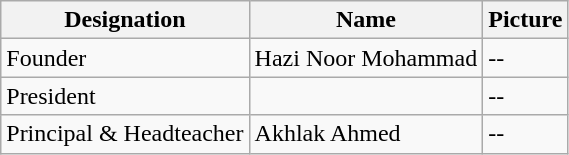<table class="wikitable">
<tr>
<th>Designation</th>
<th>Name</th>
<th>Picture</th>
</tr>
<tr>
<td>Founder</td>
<td>Hazi Noor Mohammad</td>
<td>--</td>
</tr>
<tr>
<td>President</td>
<td></td>
<td>--</td>
</tr>
<tr>
<td>Principal & Headteacher</td>
<td>Akhlak Ahmed</td>
<td>--</td>
</tr>
</table>
